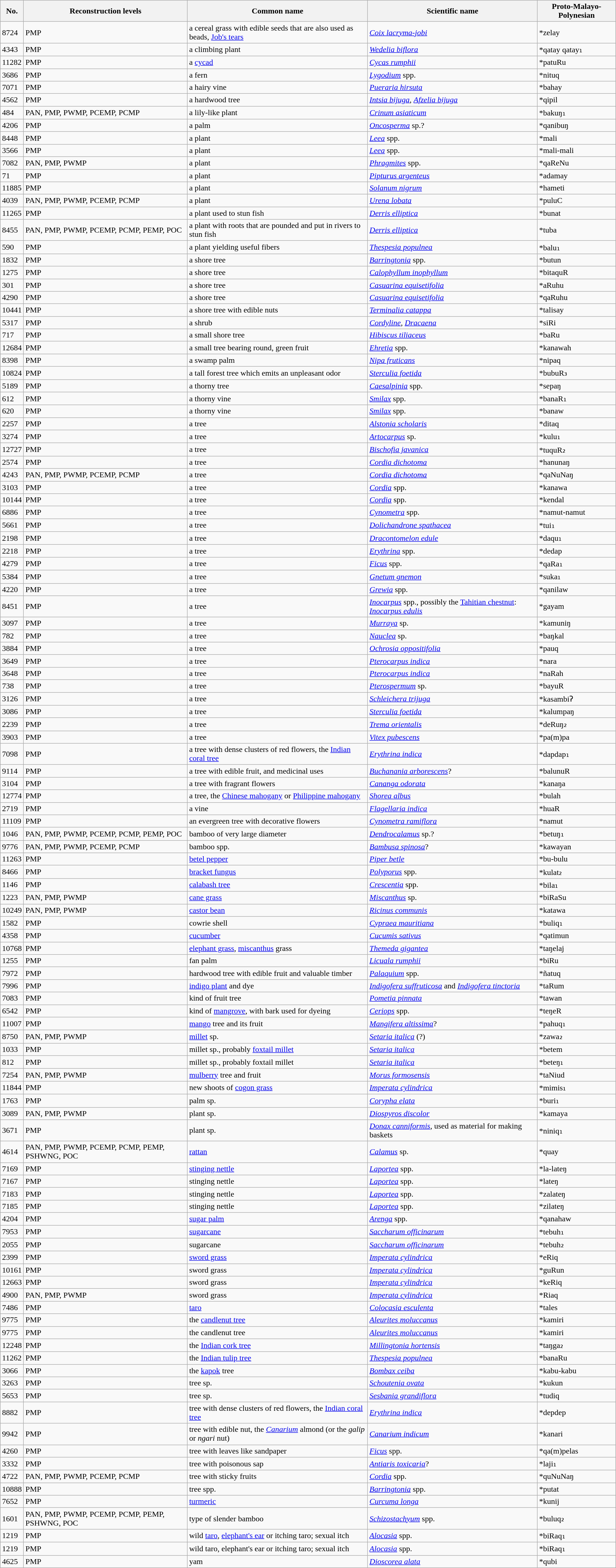<table class="wikitable sortable">
<tr>
<th>No.</th>
<th>Reconstruction levels</th>
<th>Common name</th>
<th>Scientific name</th>
<th>Proto-Malayo-Polynesian</th>
</tr>
<tr>
<td>8724</td>
<td>PMP</td>
<td>a cereal grass with edible seeds that are also used as beads, <a href='#'>Job's tears</a></td>
<td><em><a href='#'>Coix lacryma-jobi</a></em></td>
<td>*zelay</td>
</tr>
<tr>
<td>4343</td>
<td>PMP</td>
<td>a climbing plant</td>
<td><em><a href='#'>Wedelia biflora</a></em></td>
<td>*qatay qatay₁</td>
</tr>
<tr>
<td>11282</td>
<td>PMP</td>
<td>a <a href='#'>cycad</a></td>
<td><em><a href='#'>Cycas rumphii</a></em></td>
<td>*patuRu</td>
</tr>
<tr>
<td>3686</td>
<td>PMP</td>
<td>a fern</td>
<td><em><a href='#'>Lygodium</a></em> spp.</td>
<td>*nituq</td>
</tr>
<tr>
<td>7071</td>
<td>PMP</td>
<td>a hairy vine</td>
<td><em><a href='#'>Pueraria hirsuta</a></em></td>
<td>*bahay</td>
</tr>
<tr>
<td>4562</td>
<td>PMP</td>
<td>a hardwood tree</td>
<td><em><a href='#'>Intsia bijuga</a></em>, <em><a href='#'>Afzelia bijuga</a></em></td>
<td>*qipil</td>
</tr>
<tr>
<td>484</td>
<td>PAN, PMP, PWMP, PCEMP, PCMP</td>
<td>a lily-like plant</td>
<td><em><a href='#'>Crinum asiaticum</a></em></td>
<td>*bakuŋ₁</td>
</tr>
<tr>
<td>4206</td>
<td>PMP</td>
<td>a palm</td>
<td><em><a href='#'>Oncosperma</a></em> sp.?</td>
<td>*qanibuŋ</td>
</tr>
<tr>
<td>8448</td>
<td>PMP</td>
<td>a plant</td>
<td><em><a href='#'>Leea</a></em> spp.</td>
<td>*mali</td>
</tr>
<tr>
<td>3566</td>
<td>PMP</td>
<td>a plant</td>
<td><em><a href='#'>Leea</a></em> spp.</td>
<td>*mali-mali</td>
</tr>
<tr>
<td>7082</td>
<td>PAN, PMP, PWMP</td>
<td>a plant</td>
<td><em><a href='#'>Phragmites</a></em> spp.</td>
<td>*qaReNu</td>
</tr>
<tr>
<td>71</td>
<td>PMP</td>
<td>a plant</td>
<td><em><a href='#'>Pipturus argenteus</a></em></td>
<td>*adamay</td>
</tr>
<tr>
<td>11885</td>
<td>PMP</td>
<td>a plant</td>
<td><em><a href='#'>Solanum nigrum</a></em></td>
<td>*hameti</td>
</tr>
<tr>
<td>4039</td>
<td>PAN, PMP, PWMP, PCEMP, PCMP</td>
<td>a plant</td>
<td><em><a href='#'>Urena lobata</a></em></td>
<td>*puluC</td>
</tr>
<tr>
<td>11265</td>
<td>PMP</td>
<td>a plant used to stun fish</td>
<td><em><a href='#'>Derris elliptica</a></em></td>
<td>*bunat</td>
</tr>
<tr>
<td>8455</td>
<td>PAN, PMP, PWMP, PCEMP, PCMP, PEMP, POC</td>
<td>a plant with roots that are pounded and put in rivers to stun fish</td>
<td><em><a href='#'>Derris elliptica</a></em></td>
<td>*tuba</td>
</tr>
<tr>
<td>590</td>
<td>PMP</td>
<td>a plant yielding useful fibers</td>
<td><em><a href='#'>Thespesia populnea</a></em></td>
<td>*balu₁</td>
</tr>
<tr>
<td>1832</td>
<td>PMP</td>
<td>a shore tree</td>
<td><em><a href='#'>Barringtonia</a></em> spp.</td>
<td>*butun</td>
</tr>
<tr>
<td>1275</td>
<td>PMP</td>
<td>a shore tree</td>
<td><em><a href='#'>Calophyllum inophyllum</a></em></td>
<td>*bitaquR</td>
</tr>
<tr>
<td>301</td>
<td>PMP</td>
<td>a shore tree</td>
<td><em><a href='#'>Casuarina equisetifolia</a></em></td>
<td>*aRuhu</td>
</tr>
<tr>
<td>4290</td>
<td>PMP</td>
<td>a shore tree</td>
<td><em><a href='#'>Casuarina equisetifolia</a></em></td>
<td>*qaRuhu</td>
</tr>
<tr>
<td>10441</td>
<td>PMP</td>
<td>a shore tree with edible nuts</td>
<td><em><a href='#'>Terminalia catappa</a></em></td>
<td>*talisay</td>
</tr>
<tr>
<td>5317</td>
<td>PMP</td>
<td>a shrub</td>
<td><em><a href='#'>Cordyline</a></em>, <em><a href='#'>Dracaena</a></em></td>
<td>*siRi</td>
</tr>
<tr>
<td>717</td>
<td>PMP</td>
<td>a small shore tree</td>
<td><em><a href='#'>Hibiscus tiliaceus</a></em></td>
<td>*baRu</td>
</tr>
<tr>
<td>12684</td>
<td>PMP</td>
<td>a small tree bearing round, green fruit</td>
<td><em><a href='#'>Ehretia</a></em> spp.</td>
<td>*kanawah</td>
</tr>
<tr>
<td>8398</td>
<td>PMP</td>
<td>a swamp palm</td>
<td><em><a href='#'>Nipa fruticans</a></em></td>
<td>*nipaq</td>
</tr>
<tr>
<td>10824</td>
<td>PMP</td>
<td>a tall forest tree which emits an unpleasant odor</td>
<td><em><a href='#'>Sterculia foetida</a></em></td>
<td>*bubuR₃</td>
</tr>
<tr>
<td>5189</td>
<td>PMP</td>
<td>a thorny tree</td>
<td><em><a href='#'>Caesalpinia</a></em> spp.</td>
<td>*sepaŋ</td>
</tr>
<tr>
<td>612</td>
<td>PMP</td>
<td>a thorny vine</td>
<td><em><a href='#'>Smilax</a></em> spp.</td>
<td>*banaR₁</td>
</tr>
<tr>
<td>620</td>
<td>PMP</td>
<td>a thorny vine</td>
<td><em><a href='#'>Smilax</a></em> spp.</td>
<td>*banaw</td>
</tr>
<tr>
<td>2257</td>
<td>PMP</td>
<td>a tree</td>
<td><em><a href='#'>Alstonia scholaris</a></em></td>
<td>*ditaq</td>
</tr>
<tr>
<td>3274</td>
<td>PMP</td>
<td>a tree</td>
<td><em><a href='#'>Artocarpus</a></em> sp.</td>
<td>*kulu₁</td>
</tr>
<tr>
<td>12727</td>
<td>PMP</td>
<td>a tree</td>
<td><em><a href='#'>Bischofia javanica</a></em></td>
<td>*tuquR₂</td>
</tr>
<tr>
<td>2574</td>
<td>PMP</td>
<td>a tree</td>
<td><em><a href='#'>Cordia dichotoma</a></em></td>
<td>*hanunaŋ</td>
</tr>
<tr>
<td>4243</td>
<td>PAN, PMP, PWMP, PCEMP, PCMP</td>
<td>a tree</td>
<td><em><a href='#'>Cordia dichotoma</a></em></td>
<td>*qaNuNaŋ</td>
</tr>
<tr>
<td>3103</td>
<td>PMP</td>
<td>a tree</td>
<td><em><a href='#'>Cordia</a></em> spp.</td>
<td>*kanawa</td>
</tr>
<tr>
<td>10144</td>
<td>PMP</td>
<td>a tree</td>
<td><em><a href='#'>Cordia</a></em> spp.</td>
<td>*kendal</td>
</tr>
<tr>
<td>6886</td>
<td>PMP</td>
<td>a tree</td>
<td><em><a href='#'>Cynometra</a></em> spp.</td>
<td>*namut-namut</td>
</tr>
<tr>
<td>5661</td>
<td>PMP</td>
<td>a tree</td>
<td><em><a href='#'>Dolichandrone spathacea</a></em></td>
<td>*tui₁</td>
</tr>
<tr>
<td>2198</td>
<td>PMP</td>
<td>a tree</td>
<td><em><a href='#'>Dracontomelon edule</a></em></td>
<td>*daqu₁</td>
</tr>
<tr>
<td>2218</td>
<td>PMP</td>
<td>a tree</td>
<td><em><a href='#'>Erythrina</a></em> spp.</td>
<td>*dedap</td>
</tr>
<tr>
<td>4279</td>
<td>PMP</td>
<td>a tree</td>
<td><em><a href='#'>Ficus</a></em> spp.</td>
<td>*qaRa₁</td>
</tr>
<tr>
<td>5384</td>
<td>PMP</td>
<td>a tree</td>
<td><em><a href='#'>Gnetum gnemon</a></em></td>
<td>*suka₁</td>
</tr>
<tr>
<td>4220</td>
<td>PMP</td>
<td>a tree</td>
<td><em><a href='#'>Grewia</a></em> spp.</td>
<td>*qanilaw</td>
</tr>
<tr>
<td>8451</td>
<td>PMP</td>
<td>a tree</td>
<td><em><a href='#'>Inocarpus</a></em> spp., possibly the <a href='#'>Tahitian chestnut</a>: <em><a href='#'>Inocarpus edulis</a></em></td>
<td>*gayam</td>
</tr>
<tr>
<td>3097</td>
<td>PMP</td>
<td>a tree</td>
<td><em><a href='#'>Murraya</a></em> sp.</td>
<td>*kamuniŋ</td>
</tr>
<tr>
<td>782</td>
<td>PMP</td>
<td>a tree</td>
<td><em><a href='#'>Nauclea</a></em> sp.</td>
<td>*baŋkal</td>
</tr>
<tr>
<td>3884</td>
<td>PMP</td>
<td>a tree</td>
<td><em><a href='#'>Ochrosia oppositifolia</a></em></td>
<td>*pauq</td>
</tr>
<tr>
<td>3649</td>
<td>PMP</td>
<td>a tree</td>
<td><em><a href='#'>Pterocarpus indica</a></em></td>
<td>*nara</td>
</tr>
<tr>
<td>3648</td>
<td>PMP</td>
<td>a tree</td>
<td><em><a href='#'>Pterocarpus indica</a></em></td>
<td>*naRah</td>
</tr>
<tr>
<td>738</td>
<td>PMP</td>
<td>a tree</td>
<td><em><a href='#'>Pterospermum</a></em> sp.</td>
<td>*bayuR</td>
</tr>
<tr>
<td>3126</td>
<td>PMP</td>
<td>a tree</td>
<td><em><a href='#'>Schleichera trijuga</a></em></td>
<td>*kasambiʔ</td>
</tr>
<tr>
<td>3086</td>
<td>PMP</td>
<td>a tree</td>
<td><em><a href='#'>Sterculia foetida</a></em></td>
<td>*kalumpaŋ</td>
</tr>
<tr>
<td>2239</td>
<td>PMP</td>
<td>a tree</td>
<td><em><a href='#'>Trema orientalis</a></em></td>
<td>*deRuŋ₂</td>
</tr>
<tr>
<td>3903</td>
<td>PMP</td>
<td>a tree</td>
<td><em><a href='#'>Vitex pubescens</a></em></td>
<td>*pa(m)pa</td>
</tr>
<tr>
<td>7098</td>
<td>PMP</td>
<td>a tree with dense clusters of red flowers, the <a href='#'>Indian coral tree</a></td>
<td><em><a href='#'>Erythrina indica</a></em></td>
<td>*dapdap₁</td>
</tr>
<tr>
<td>9114</td>
<td>PMP</td>
<td>a tree with edible fruit, and medicinal uses</td>
<td><em><a href='#'>Buchanania arborescens</a></em>?</td>
<td>*balunuR</td>
</tr>
<tr>
<td>3104</td>
<td>PMP</td>
<td>a tree with fragrant flowers</td>
<td><em><a href='#'>Cananga odorata</a></em></td>
<td>*kanaŋa</td>
</tr>
<tr>
<td>12774</td>
<td>PMP</td>
<td>a tree, the <a href='#'>Chinese mahogany</a> or <a href='#'>Philippine mahogany</a></td>
<td><em><a href='#'>Shorea albus</a></em></td>
<td>*bulah</td>
</tr>
<tr>
<td>2719</td>
<td>PMP</td>
<td>a vine</td>
<td><em><a href='#'>Flagellaria indica</a></em></td>
<td>*huaR</td>
</tr>
<tr>
<td>11109</td>
<td>PMP</td>
<td>an evergreen tree with decorative flowers</td>
<td><em><a href='#'>Cynometra ramiflora</a></em></td>
<td>*namut</td>
</tr>
<tr>
<td>1046</td>
<td>PAN, PMP, PWMP, PCEMP, PCMP, PEMP, POC</td>
<td>bamboo of very large diameter</td>
<td><em><a href='#'>Dendrocalamus</a></em> sp.?</td>
<td>*betuŋ₁</td>
</tr>
<tr>
<td>9776</td>
<td>PAN, PMP, PWMP, PCEMP, PCMP</td>
<td>bamboo spp.</td>
<td><em><a href='#'>Bambusa spinosa</a></em>?</td>
<td>*kawayan</td>
</tr>
<tr>
<td>11263</td>
<td>PMP</td>
<td><a href='#'>betel pepper</a></td>
<td><em><a href='#'>Piper betle</a></em></td>
<td>*bu-bulu</td>
</tr>
<tr>
<td>8466</td>
<td>PMP</td>
<td><a href='#'>bracket fungus</a></td>
<td><em><a href='#'>Polyporus</a></em> spp.</td>
<td>*kulat₂</td>
</tr>
<tr>
<td>1146</td>
<td>PMP</td>
<td><a href='#'>calabash tree</a></td>
<td><em><a href='#'>Crescentia</a></em> spp.</td>
<td>*bila₁</td>
</tr>
<tr>
<td>1223</td>
<td>PAN, PMP, PWMP</td>
<td><a href='#'>cane grass</a></td>
<td><em><a href='#'>Miscanthus</a></em> sp.</td>
<td>*biRaSu</td>
</tr>
<tr>
<td>10249</td>
<td>PAN, PMP, PWMP</td>
<td><a href='#'>castor bean</a></td>
<td><em><a href='#'>Ricinus communis</a></em></td>
<td>*katawa</td>
</tr>
<tr>
<td>1582</td>
<td>PMP</td>
<td>cowrie shell</td>
<td><em><a href='#'>Cypraea mauritiana</a></em></td>
<td>*buliq₁</td>
</tr>
<tr>
<td>4358</td>
<td>PMP</td>
<td><a href='#'>cucumber</a></td>
<td><em><a href='#'>Cucumis sativus</a></em></td>
<td>*qatimun</td>
</tr>
<tr>
<td>10768</td>
<td>PMP</td>
<td><a href='#'>elephant grass</a>, <a href='#'>miscanthus</a> grass</td>
<td><em><a href='#'>Themeda gigantea</a></em></td>
<td>*taŋelaj</td>
</tr>
<tr>
<td>1255</td>
<td>PMP</td>
<td>fan palm</td>
<td><em><a href='#'>Licuala rumphii</a></em></td>
<td>*biRu</td>
</tr>
<tr>
<td>7972</td>
<td>PMP</td>
<td>hardwood tree with edible fruit and valuable timber</td>
<td><em><a href='#'>Palaquium</a></em> spp.</td>
<td>*ñatuq</td>
</tr>
<tr>
<td>7996</td>
<td>PMP</td>
<td><a href='#'>indigo plant</a> and dye</td>
<td><em><a href='#'>Indigofera suffruticosa</a></em> and <em><a href='#'>Indigofera tinctoria</a></em></td>
<td>*taRum</td>
</tr>
<tr>
<td>7083</td>
<td>PMP</td>
<td>kind of fruit tree</td>
<td><em><a href='#'>Pometia pinnata</a></em></td>
<td>*tawan</td>
</tr>
<tr>
<td>6542</td>
<td>PMP</td>
<td>kind of <a href='#'>mangrove</a>, with bark used for dyeing</td>
<td><em><a href='#'>Ceriops</a></em> spp.</td>
<td>*teŋeR</td>
</tr>
<tr>
<td>11007</td>
<td>PMP</td>
<td><a href='#'>mango</a> tree and its fruit</td>
<td><em><a href='#'>Mangifera altissima</a></em>?</td>
<td>*pahuq₁</td>
</tr>
<tr>
<td>8750</td>
<td>PAN, PMP, PWMP</td>
<td><a href='#'>millet</a> sp.</td>
<td><em><a href='#'>Setaria italica</a></em> (?)</td>
<td>*zawa₂</td>
</tr>
<tr>
<td>1033</td>
<td>PMP</td>
<td>millet sp., probably <a href='#'>foxtail millet</a></td>
<td><em><a href='#'>Setaria italica</a></em></td>
<td>*betem</td>
</tr>
<tr>
<td>812</td>
<td>PMP</td>
<td>millet sp., probably foxtail millet</td>
<td><em><a href='#'>Setaria italica</a></em></td>
<td>*beteŋ₁</td>
</tr>
<tr>
<td>7254</td>
<td>PAN, PMP, PWMP</td>
<td><a href='#'>mulberry</a> tree and fruit</td>
<td><em><a href='#'>Morus formosensis</a></em></td>
<td>*taNiud</td>
</tr>
<tr>
<td>11844</td>
<td>PMP</td>
<td>new shoots of <a href='#'>cogon grass</a></td>
<td><em><a href='#'>Imperata cylindrica</a></em></td>
<td>*mimis₁</td>
</tr>
<tr>
<td>1763</td>
<td>PMP</td>
<td>palm sp.</td>
<td><em><a href='#'>Corypha elata</a></em></td>
<td>*buri₁</td>
</tr>
<tr>
<td>3089</td>
<td>PAN, PMP, PWMP</td>
<td>plant sp.</td>
<td><em><a href='#'>Diospyros discolor</a></em></td>
<td>*kamaya</td>
</tr>
<tr>
<td>3671</td>
<td>PMP</td>
<td>plant sp.</td>
<td><em><a href='#'>Donax canniformis</a></em>, used as material for making baskets</td>
<td>*niniq₁</td>
</tr>
<tr>
<td>4614</td>
<td>PAN, PMP, PWMP, PCEMP, PCMP, PEMP, PSHWNG, POC</td>
<td><a href='#'>rattan</a></td>
<td><em><a href='#'>Calamus</a></em> sp.</td>
<td>*quay</td>
</tr>
<tr>
<td>7169</td>
<td>PMP</td>
<td><a href='#'>stinging nettle</a></td>
<td><em><a href='#'>Laportea</a></em> spp.</td>
<td>*la-lateŋ</td>
</tr>
<tr>
<td>7167</td>
<td>PMP</td>
<td>stinging nettle</td>
<td><em><a href='#'>Laportea</a></em> spp.</td>
<td>*lateŋ</td>
</tr>
<tr>
<td>7183</td>
<td>PMP</td>
<td>stinging nettle</td>
<td><em><a href='#'>Laportea</a></em> spp.</td>
<td>*zalateŋ</td>
</tr>
<tr>
<td>7185</td>
<td>PMP</td>
<td>stinging nettle</td>
<td><em><a href='#'>Laportea</a></em> spp.</td>
<td>*zilateŋ</td>
</tr>
<tr>
<td>4204</td>
<td>PMP</td>
<td><a href='#'>sugar palm</a></td>
<td><em><a href='#'>Arenga</a></em> spp.</td>
<td>*qanahaw</td>
</tr>
<tr>
<td>7953</td>
<td>PMP</td>
<td><a href='#'>sugarcane</a></td>
<td><em><a href='#'>Saccharum officinarum</a></em></td>
<td>*tebuh₁</td>
</tr>
<tr>
<td>2055</td>
<td>PMP</td>
<td>sugarcane</td>
<td><em><a href='#'>Saccharum officinarum</a></em></td>
<td>*tebuh₂</td>
</tr>
<tr>
<td>2399</td>
<td>PMP</td>
<td><a href='#'>sword grass</a></td>
<td><em><a href='#'>Imperata cylindrica</a></em></td>
<td>*eRiq</td>
</tr>
<tr>
<td>10161</td>
<td>PMP</td>
<td>sword grass</td>
<td><em><a href='#'>Imperata cylindrica</a></em></td>
<td>*guRun</td>
</tr>
<tr>
<td>12663</td>
<td>PMP</td>
<td>sword grass</td>
<td><em><a href='#'>Imperata cylindrica</a></em></td>
<td>*keRiq</td>
</tr>
<tr>
<td>4900</td>
<td>PAN, PMP, PWMP</td>
<td>sword grass</td>
<td><em><a href='#'>Imperata cylindrica</a></em></td>
<td>*Riaq</td>
</tr>
<tr>
<td>7486</td>
<td>PMP</td>
<td><a href='#'>taro</a></td>
<td><em><a href='#'>Colocasia esculenta</a></em></td>
<td>*tales</td>
</tr>
<tr>
<td>9775</td>
<td>PMP</td>
<td>the <a href='#'>candlenut tree</a></td>
<td><em><a href='#'>Aleurites moluccanus</a></em></td>
<td>*kamiri</td>
</tr>
<tr>
<td>9775</td>
<td>PMP</td>
<td>the candlenut tree</td>
<td><em><a href='#'>Aleurites moluccanus</a></em></td>
<td>*kamiri</td>
</tr>
<tr>
<td>12248</td>
<td>PMP</td>
<td>the <a href='#'>Indian cork tree</a></td>
<td><em><a href='#'>Millingtonia hortensis</a></em></td>
<td>*taŋga₂</td>
</tr>
<tr>
<td>11262</td>
<td>PMP</td>
<td>the <a href='#'>Indian tulip tree</a></td>
<td><em><a href='#'>Thespesia populnea</a></em></td>
<td>*banaRu</td>
</tr>
<tr>
<td>3066</td>
<td>PMP</td>
<td>the <a href='#'>kapok</a> tree</td>
<td><em><a href='#'>Bombax ceiba</a></em></td>
<td>*kabu-kabu</td>
</tr>
<tr>
<td>3263</td>
<td>PMP</td>
<td>tree sp.</td>
<td><em><a href='#'>Schoutenia ovata</a></em></td>
<td>*kukun</td>
</tr>
<tr>
<td>5653</td>
<td>PMP</td>
<td>tree sp.</td>
<td><em><a href='#'>Sesbania grandiflora</a></em></td>
<td>*tudiq</td>
</tr>
<tr>
<td>8882</td>
<td>PMP</td>
<td>tree with dense clusters of red flowers, the <a href='#'>Indian coral tree</a></td>
<td><em><a href='#'>Erythrina indica</a></em></td>
<td>*depdep</td>
</tr>
<tr>
<td>9942</td>
<td>PMP</td>
<td>tree with edible nut, the <em><a href='#'>Canarium</a></em> almond (or the <em>galip</em> or <em>ngari</em> nut)</td>
<td><em><a href='#'>Canarium indicum</a></em></td>
<td>*kanari</td>
</tr>
<tr>
<td>4260</td>
<td>PMP</td>
<td>tree with leaves like sandpaper</td>
<td><em><a href='#'>Ficus</a></em> spp.</td>
<td>*qa(m)pelas</td>
</tr>
<tr>
<td>3332</td>
<td>PMP</td>
<td>tree with poisonous sap</td>
<td><em><a href='#'>Antiaris toxicaria</a></em>?</td>
<td>*laji₁</td>
</tr>
<tr>
<td>4722</td>
<td>PAN, PMP, PWMP, PCEMP, PCMP</td>
<td>tree with sticky fruits</td>
<td><em><a href='#'>Cordia</a></em> spp.</td>
<td>*quNuNaŋ</td>
</tr>
<tr>
<td>10888</td>
<td>PMP</td>
<td>tree spp.</td>
<td><em><a href='#'>Barringtonia</a></em> spp.</td>
<td>*putat</td>
</tr>
<tr>
<td>7652</td>
<td>PMP</td>
<td><a href='#'>turmeric</a></td>
<td><em><a href='#'>Curcuma longa</a></em></td>
<td>*kunij</td>
</tr>
<tr>
<td>1601</td>
<td>PAN, PMP, PWMP, PCEMP, PCMP, PEMP, PSHWNG, POC</td>
<td>type of slender bamboo</td>
<td><em><a href='#'>Schizostachyum</a></em> spp.</td>
<td>*buluq₂</td>
</tr>
<tr>
<td>1219</td>
<td>PMP</td>
<td>wild <a href='#'>taro</a>, <a href='#'>elephant's ear</a> or itching taro; sexual itch</td>
<td><em><a href='#'>Alocasia</a></em> spp.</td>
<td>*biRaq₁</td>
</tr>
<tr>
<td>1219</td>
<td>PMP</td>
<td>wild taro, elephant's ear or itching taro; sexual itch</td>
<td><em><a href='#'>Alocasia</a></em> spp.</td>
<td>*biRaq₁</td>
</tr>
<tr>
<td>4625</td>
<td>PMP</td>
<td>yam</td>
<td><em><a href='#'>Dioscorea alata</a></em></td>
<td>*qubi</td>
</tr>
</table>
